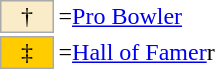<table border=0 cellspacing="0" cellpadding="8">
<tr>
<td><br><table style="margin: 0.75em 0 0 0.5em">
<tr>
<td style="background:#faecc8; border:1px solid #aaa; width:2em; text-align:center;">†</td>
<td>=<a href='#'>Pro Bowler</a> </td>
</tr>
<tr>
<td style="background-color:#FFCC00; border:1px solid #aaaaaa; width:2em; text-align:center;">‡</td>
<td>=<a href='#'>Hall of Famer</a>r </td>
</tr>
</table>
</td>
<td cellspacing="2"><br></td>
</tr>
</table>
